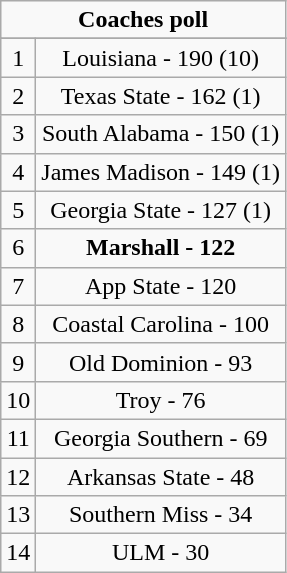<table class="wikitable" style="display: inline-table;">
<tr>
<td align="center" Colspan="3"><strong>Coaches poll</strong></td>
</tr>
<tr align="center">
</tr>
<tr align="center">
<td>1</td>
<td>Louisiana - 190 (10)</td>
</tr>
<tr align="center">
<td>2</td>
<td>Texas State - 162 (1)</td>
</tr>
<tr align="center">
<td>3</td>
<td>South Alabama - 150 (1)</td>
</tr>
<tr align="center">
<td>4</td>
<td>James Madison - 149 (1)</td>
</tr>
<tr align="center">
<td>5</td>
<td>Georgia State - 127 (1)</td>
</tr>
<tr align="center">
<td>6</td>
<td><strong>Marshall - 122</strong></td>
</tr>
<tr align="center">
<td>7</td>
<td>App State - 120</td>
</tr>
<tr align="center">
<td>8</td>
<td>Coastal Carolina - 100</td>
</tr>
<tr align="center">
<td>9</td>
<td>Old Dominion - 93</td>
</tr>
<tr align="center">
<td>10</td>
<td>Troy - 76</td>
</tr>
<tr align="center">
<td>11</td>
<td>Georgia Southern - 69</td>
</tr>
<tr align="center">
<td>12</td>
<td>Arkansas State - 48</td>
</tr>
<tr align="center">
<td>13</td>
<td>Southern Miss - 34</td>
</tr>
<tr align="center">
<td>14</td>
<td>ULM - 30</td>
</tr>
</table>
